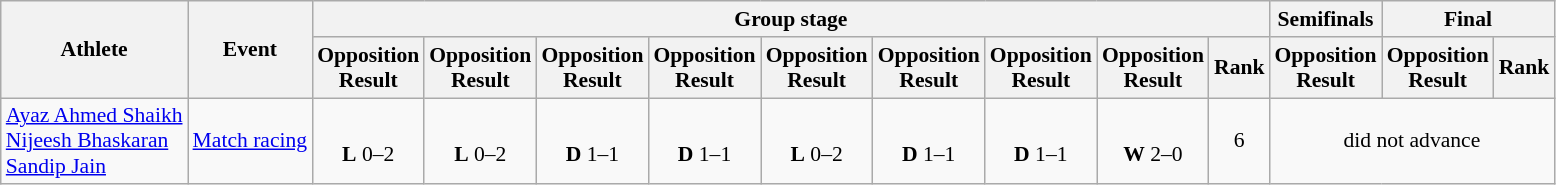<table class=wikitable style="text-align:center; font-size:90%">
<tr>
<th rowspan=2>Athlete</th>
<th rowspan=2>Event</th>
<th colspan=9>Group stage</th>
<th>Semifinals</th>
<th colspan=2>Final</th>
</tr>
<tr>
<th>Opposition<br>Result</th>
<th>Opposition<br>Result</th>
<th>Opposition<br>Result</th>
<th>Opposition<br>Result</th>
<th>Opposition<br>Result</th>
<th>Opposition<br>Result</th>
<th>Opposition<br>Result</th>
<th>Opposition<br>Result</th>
<th>Rank</th>
<th>Opposition<br>Result</th>
<th>Opposition<br>Result</th>
<th>Rank</th>
</tr>
<tr>
<td align=left><a href='#'>Ayaz Ahmed Shaikh</a><br><a href='#'>Nijeesh Bhaskaran</a><br><a href='#'>Sandip Jain</a><br></td>
<td align=left><a href='#'>Match racing</a></td>
<td><br><strong>L</strong> 0–2</td>
<td><br><strong>L</strong> 0–2</td>
<td><br><strong>D</strong> 1–1</td>
<td><br><strong>D</strong> 1–1</td>
<td><br><strong>L</strong> 0–2</td>
<td><br><strong>D</strong> 1–1</td>
<td><br><strong>D</strong> 1–1</td>
<td><br><strong>W</strong> 2–0</td>
<td>6</td>
<td colspan=3>did not advance</td>
</tr>
</table>
